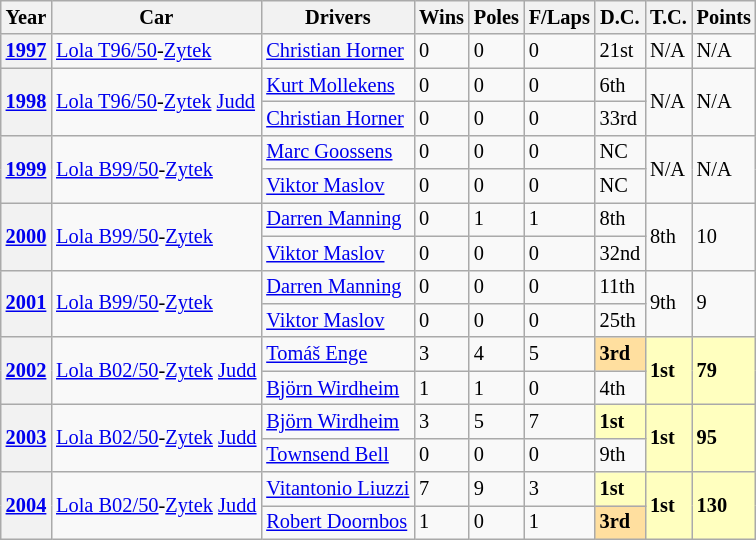<table class="wikitable" style="font-size:85%">
<tr>
<th>Year</th>
<th>Car</th>
<th>Drivers</th>
<th>Wins</th>
<th>Poles</th>
<th>F/Laps</th>
<th>D.C.</th>
<th>T.C.</th>
<th>Points</th>
</tr>
<tr>
<th><a href='#'>1997</a></th>
<td><a href='#'>Lola T96/50</a>-<a href='#'>Zytek</a></td>
<td> <a href='#'>Christian Horner</a></td>
<td>0</td>
<td>0</td>
<td>0</td>
<td>21st</td>
<td>N/A</td>
<td>N/A</td>
</tr>
<tr>
<th rowspan=2><a href='#'>1998</a></th>
<td rowspan=2><a href='#'>Lola T96/50</a>-<a href='#'>Zytek</a> <a href='#'>Judd</a></td>
<td> <a href='#'>Kurt Mollekens</a></td>
<td>0</td>
<td>0</td>
<td>0</td>
<td>6th</td>
<td rowspan=2>N/A</td>
<td rowspan=2>N/A</td>
</tr>
<tr>
<td> <a href='#'>Christian Horner</a></td>
<td>0</td>
<td>0</td>
<td>0</td>
<td>33rd</td>
</tr>
<tr>
<th rowspan=2><a href='#'>1999</a></th>
<td rowspan=2><a href='#'>Lola B99/50</a>-<a href='#'>Zytek</a></td>
<td> <a href='#'>Marc Goossens</a></td>
<td>0</td>
<td>0</td>
<td>0</td>
<td>NC</td>
<td rowspan=2>N/A</td>
<td rowspan=2>N/A</td>
</tr>
<tr>
<td> <a href='#'>Viktor Maslov</a></td>
<td>0</td>
<td>0</td>
<td>0</td>
<td>NC</td>
</tr>
<tr>
<th rowspan=2><a href='#'>2000</a></th>
<td rowspan=2><a href='#'>Lola B99/50</a>-<a href='#'>Zytek</a></td>
<td> <a href='#'>Darren Manning</a></td>
<td>0</td>
<td>1</td>
<td>1</td>
<td>8th</td>
<td rowspan=2>8th</td>
<td rowspan=2>10</td>
</tr>
<tr>
<td> <a href='#'>Viktor Maslov</a></td>
<td>0</td>
<td>0</td>
<td>0</td>
<td>32nd</td>
</tr>
<tr>
<th rowspan=2><a href='#'>2001</a></th>
<td rowspan=2><a href='#'>Lola B99/50</a>-<a href='#'>Zytek</a></td>
<td> <a href='#'>Darren Manning</a></td>
<td>0</td>
<td>0</td>
<td>0</td>
<td>11th</td>
<td rowspan=2>9th</td>
<td rowspan=2>9</td>
</tr>
<tr>
<td> <a href='#'>Viktor Maslov</a></td>
<td>0</td>
<td>0</td>
<td>0</td>
<td>25th</td>
</tr>
<tr>
<th rowspan=2><a href='#'>2002</a></th>
<td rowspan=2><a href='#'>Lola B02/50</a>-<a href='#'>Zytek</a> <a href='#'>Judd</a></td>
<td> <a href='#'>Tomáš Enge</a></td>
<td>3</td>
<td>4</td>
<td>5</td>
<td style="background:#FFDF9F;"><strong>3rd</strong></td>
<td rowspan="2" style="background:#FFFFBF;"><strong>1st</strong></td>
<td rowspan="2" style="background:#FFFFBF;"><strong>79</strong></td>
</tr>
<tr>
<td> <a href='#'>Björn Wirdheim</a></td>
<td>1</td>
<td>1</td>
<td>0</td>
<td>4th</td>
</tr>
<tr>
<th rowspan=2><a href='#'>2003</a></th>
<td rowspan=2><a href='#'>Lola B02/50</a>-<a href='#'>Zytek</a> <a href='#'>Judd</a></td>
<td> <a href='#'>Björn Wirdheim</a></td>
<td>3</td>
<td>5</td>
<td>7</td>
<td style="background:#FFFFBF;"><strong>1st</strong></td>
<td rowspan="2" style="background:#FFFFBF;"><strong>1st</strong></td>
<td rowspan="2" style="background:#FFFFBF;"><strong>95</strong></td>
</tr>
<tr>
<td> <a href='#'>Townsend Bell</a></td>
<td>0</td>
<td>0</td>
<td>0</td>
<td>9th</td>
</tr>
<tr>
<th rowspan=2><a href='#'>2004</a></th>
<td rowspan=2><a href='#'>Lola B02/50</a>-<a href='#'>Zytek</a> <a href='#'>Judd</a></td>
<td> <a href='#'>Vitantonio Liuzzi</a></td>
<td>7</td>
<td>9</td>
<td>3</td>
<td style="background:#FFFFBF;"><strong>1st</strong></td>
<td rowspan="3" style="background:#FFFFBF;"><strong>1st</strong></td>
<td rowspan="3" style="background:#FFFFBF;"><strong>130</strong></td>
</tr>
<tr>
<td> <a href='#'>Robert Doornbos</a></td>
<td>1</td>
<td>0</td>
<td>1</td>
<td style="background:#FFDF9F;"><strong>3rd</strong></td>
</tr>
</table>
